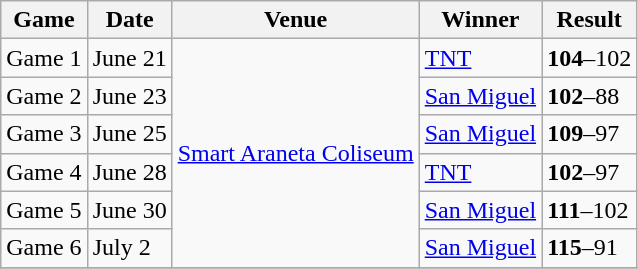<table class="wikitable">
<tr>
<th>Game</th>
<th>Date</th>
<th>Venue</th>
<th>Winner</th>
<th>Result</th>
</tr>
<tr>
<td>Game 1</td>
<td>June 21</td>
<td rowspan=6><a href='#'>Smart Araneta Coliseum</a></td>
<td><a href='#'>TNT</a></td>
<td><strong>104</strong>–102</td>
</tr>
<tr>
<td>Game 2</td>
<td>June 23</td>
<td><a href='#'>San Miguel</a></td>
<td><strong>102</strong>–88</td>
</tr>
<tr>
<td>Game 3</td>
<td>June 25</td>
<td><a href='#'>San Miguel</a></td>
<td><strong>109</strong>–97</td>
</tr>
<tr>
<td>Game 4</td>
<td>June 28</td>
<td><a href='#'>TNT</a></td>
<td><strong>102</strong>–97</td>
</tr>
<tr>
<td>Game 5</td>
<td>June 30</td>
<td><a href='#'>San Miguel</a></td>
<td><strong>111</strong>–102</td>
</tr>
<tr>
<td>Game 6</td>
<td>July 2</td>
<td><a href='#'>San Miguel</a></td>
<td><strong>115</strong>–91</td>
</tr>
<tr>
</tr>
</table>
